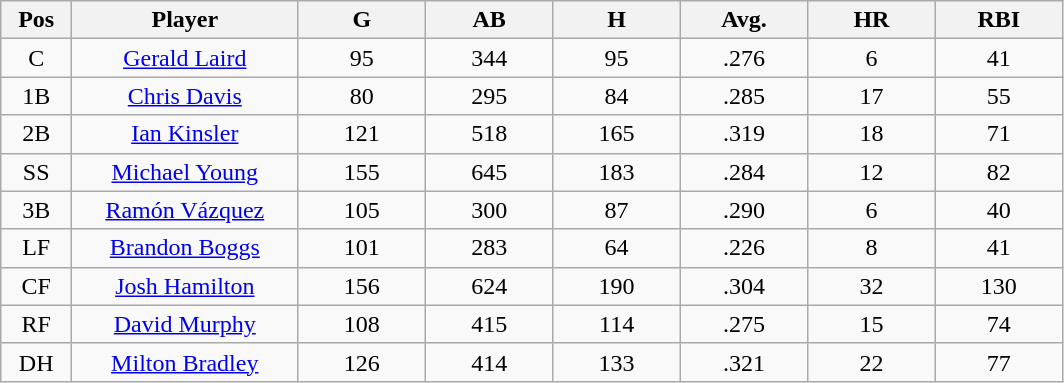<table class="wikitable sortable">
<tr>
<th bgcolor="#DDDDFF" width="5%">Pos</th>
<th bgcolor="#DDDDFF" width="16%">Player</th>
<th bgcolor="#DDDDFF" width="9%">G</th>
<th bgcolor="#DDDDFF" width="9%">AB</th>
<th bgcolor="#DDDDFF" width="9%">H</th>
<th bgcolor="#DDDDFF" width="9%">Avg.</th>
<th bgcolor="#DDDDFF" width="9%">HR</th>
<th bgcolor="#DDDDFF" width="9%">RBI</th>
</tr>
<tr align="center">
<td>C</td>
<td><a href='#'>Gerald Laird</a></td>
<td>95</td>
<td>344</td>
<td>95</td>
<td>.276</td>
<td>6</td>
<td>41</td>
</tr>
<tr align=center>
<td>1B</td>
<td><a href='#'>Chris Davis</a></td>
<td>80</td>
<td>295</td>
<td>84</td>
<td>.285</td>
<td>17</td>
<td>55</td>
</tr>
<tr align=center>
<td>2B</td>
<td><a href='#'>Ian Kinsler</a></td>
<td>121</td>
<td>518</td>
<td>165</td>
<td>.319</td>
<td>18</td>
<td>71</td>
</tr>
<tr align=center>
<td>SS</td>
<td><a href='#'>Michael Young</a></td>
<td>155</td>
<td>645</td>
<td>183</td>
<td>.284</td>
<td>12</td>
<td>82</td>
</tr>
<tr align=center>
<td>3B</td>
<td><a href='#'>Ramón Vázquez</a></td>
<td>105</td>
<td>300</td>
<td>87</td>
<td>.290</td>
<td>6</td>
<td>40</td>
</tr>
<tr align=center>
<td>LF</td>
<td><a href='#'>Brandon Boggs</a></td>
<td>101</td>
<td>283</td>
<td>64</td>
<td>.226</td>
<td>8</td>
<td>41</td>
</tr>
<tr align=center>
<td>CF</td>
<td><a href='#'>Josh Hamilton</a></td>
<td>156</td>
<td>624</td>
<td>190</td>
<td>.304</td>
<td>32</td>
<td>130</td>
</tr>
<tr align=center>
<td>RF</td>
<td><a href='#'>David Murphy</a></td>
<td>108</td>
<td>415</td>
<td>114</td>
<td>.275</td>
<td>15</td>
<td>74</td>
</tr>
<tr align=center>
<td>DH</td>
<td><a href='#'>Milton Bradley</a></td>
<td>126</td>
<td>414</td>
<td>133</td>
<td>.321</td>
<td>22</td>
<td>77</td>
</tr>
</table>
